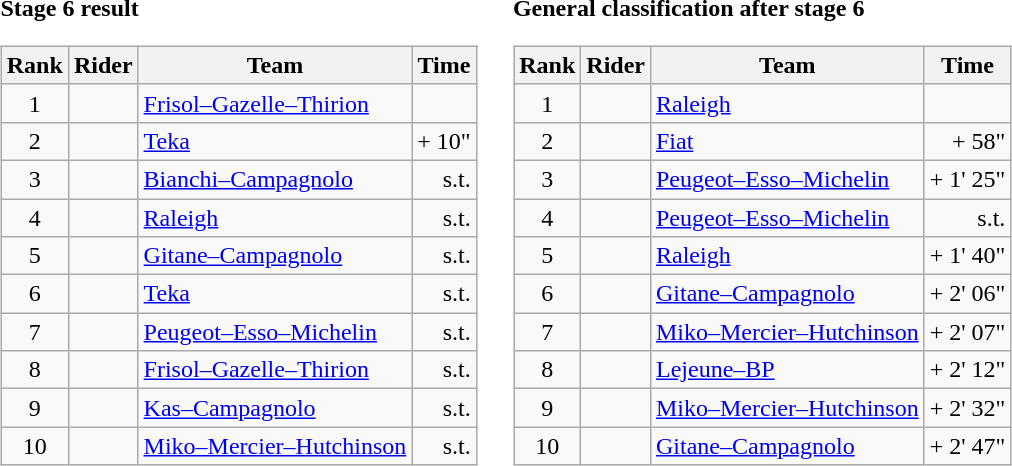<table>
<tr>
<td><strong>Stage 6 result</strong><br><table class="wikitable">
<tr>
<th scope="col">Rank</th>
<th scope="col">Rider</th>
<th scope="col">Team</th>
<th scope="col">Time</th>
</tr>
<tr>
<td style="text-align:center;">1</td>
<td></td>
<td><a href='#'>Frisol–Gazelle–Thirion</a></td>
<td style="text-align:right;"></td>
</tr>
<tr>
<td style="text-align:center;">2</td>
<td></td>
<td><a href='#'>Teka</a></td>
<td style="text-align:right;">+ 10"</td>
</tr>
<tr>
<td style="text-align:center;">3</td>
<td></td>
<td><a href='#'>Bianchi–Campagnolo</a></td>
<td style="text-align:right;">s.t.</td>
</tr>
<tr>
<td style="text-align:center;">4</td>
<td></td>
<td><a href='#'>Raleigh</a></td>
<td style="text-align:right;">s.t.</td>
</tr>
<tr>
<td style="text-align:center;">5</td>
<td></td>
<td><a href='#'>Gitane–Campagnolo</a></td>
<td style="text-align:right;">s.t.</td>
</tr>
<tr>
<td style="text-align:center;">6</td>
<td></td>
<td><a href='#'>Teka</a></td>
<td style="text-align:right;">s.t.</td>
</tr>
<tr>
<td style="text-align:center;">7</td>
<td></td>
<td><a href='#'>Peugeot–Esso–Michelin</a></td>
<td style="text-align:right;">s.t.</td>
</tr>
<tr>
<td style="text-align:center;">8</td>
<td></td>
<td><a href='#'>Frisol–Gazelle–Thirion</a></td>
<td style="text-align:right;">s.t.</td>
</tr>
<tr>
<td style="text-align:center;">9</td>
<td></td>
<td><a href='#'>Kas–Campagnolo</a></td>
<td style="text-align:right;">s.t.</td>
</tr>
<tr>
<td style="text-align:center;">10</td>
<td></td>
<td><a href='#'>Miko–Mercier–Hutchinson</a></td>
<td style="text-align:right;">s.t.</td>
</tr>
</table>
</td>
<td></td>
<td><strong>General classification after stage 6</strong><br><table class="wikitable">
<tr>
<th scope="col">Rank</th>
<th scope="col">Rider</th>
<th scope="col">Team</th>
<th scope="col">Time</th>
</tr>
<tr>
<td style="text-align:center;">1</td>
<td> </td>
<td><a href='#'>Raleigh</a></td>
<td style="text-align:right;"></td>
</tr>
<tr>
<td style="text-align:center;">2</td>
<td></td>
<td><a href='#'>Fiat</a></td>
<td style="text-align:right;">+ 58"</td>
</tr>
<tr>
<td style="text-align:center;">3</td>
<td></td>
<td><a href='#'>Peugeot–Esso–Michelin</a></td>
<td style="text-align:right;">+ 1' 25"</td>
</tr>
<tr>
<td style="text-align:center;">4</td>
<td></td>
<td><a href='#'>Peugeot–Esso–Michelin</a></td>
<td style="text-align:right;">s.t.</td>
</tr>
<tr>
<td style="text-align:center;">5</td>
<td></td>
<td><a href='#'>Raleigh</a></td>
<td style="text-align:right;">+ 1' 40"</td>
</tr>
<tr>
<td style="text-align:center;">6</td>
<td></td>
<td><a href='#'>Gitane–Campagnolo</a></td>
<td style="text-align:right;">+ 2' 06"</td>
</tr>
<tr>
<td style="text-align:center;">7</td>
<td></td>
<td><a href='#'>Miko–Mercier–Hutchinson</a></td>
<td style="text-align:right;">+ 2' 07"</td>
</tr>
<tr>
<td style="text-align:center;">8</td>
<td></td>
<td><a href='#'>Lejeune–BP</a></td>
<td style="text-align:right;">+ 2' 12"</td>
</tr>
<tr>
<td style="text-align:center;">9</td>
<td></td>
<td><a href='#'>Miko–Mercier–Hutchinson</a></td>
<td style="text-align:right;">+ 2' 32"</td>
</tr>
<tr>
<td style="text-align:center;">10</td>
<td></td>
<td><a href='#'>Gitane–Campagnolo</a></td>
<td style="text-align:right;">+ 2' 47"</td>
</tr>
</table>
</td>
</tr>
</table>
